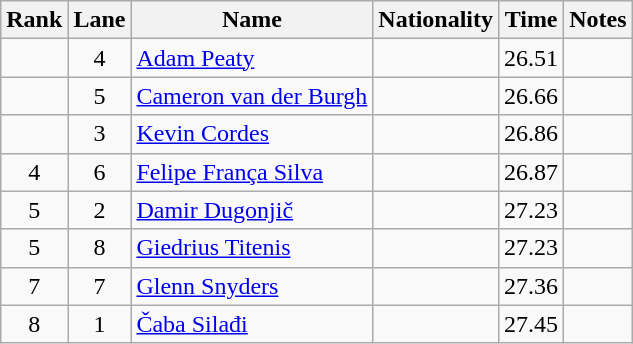<table class="wikitable sortable" style="text-align:center">
<tr>
<th>Rank</th>
<th>Lane</th>
<th>Name</th>
<th>Nationality</th>
<th>Time</th>
<th>Notes</th>
</tr>
<tr>
<td></td>
<td>4</td>
<td align=left><a href='#'>Adam Peaty</a></td>
<td align=left></td>
<td>26.51</td>
<td></td>
</tr>
<tr>
<td></td>
<td>5</td>
<td align=left><a href='#'>Cameron van der Burgh</a></td>
<td align=left></td>
<td>26.66</td>
<td></td>
</tr>
<tr>
<td></td>
<td>3</td>
<td align=left><a href='#'>Kevin Cordes</a></td>
<td align=left></td>
<td>26.86</td>
<td></td>
</tr>
<tr>
<td>4</td>
<td>6</td>
<td align=left><a href='#'>Felipe França Silva</a></td>
<td align=left></td>
<td>26.87</td>
<td></td>
</tr>
<tr>
<td>5</td>
<td>2</td>
<td align=left><a href='#'>Damir Dugonjič</a></td>
<td align=left></td>
<td>27.23</td>
<td></td>
</tr>
<tr>
<td>5</td>
<td>8</td>
<td align=left><a href='#'>Giedrius Titenis</a></td>
<td align=left></td>
<td>27.23</td>
<td></td>
</tr>
<tr>
<td>7</td>
<td>7</td>
<td align=left><a href='#'>Glenn Snyders</a></td>
<td align=left></td>
<td>27.36</td>
<td></td>
</tr>
<tr>
<td>8</td>
<td>1</td>
<td align=left><a href='#'>Čaba Silađi</a></td>
<td align=left></td>
<td>27.45</td>
<td></td>
</tr>
</table>
